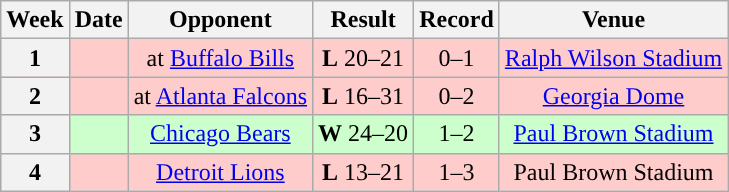<table class="wikitable" style="text-align:center">
<tr>
<th>Week</th>
<th>Date</th>
<th>Opponent</th>
<th>Result</th>
<th>Record</th>
<th>Venue</th>
</tr>
<tr style="background:#fcc">
<th>1</th>
<td></td>
<td>at <a href='#'>Buffalo Bills</a></td>
<td><strong>L</strong> 20–21</td>
<td>0–1</td>
<td><a href='#'>Ralph Wilson Stadium</a></td>
</tr>
<tr style="background:#fcc">
<th>2</th>
<td></td>
<td>at <a href='#'>Atlanta Falcons</a></td>
<td><strong>L</strong> 16–31</td>
<td>0–2</td>
<td><a href='#'>Georgia Dome</a></td>
</tr>
<tr style="background:#cfc">
<th>3</th>
<td></td>
<td><a href='#'>Chicago Bears</a></td>
<td><strong>W</strong> 24–20</td>
<td>1–2</td>
<td><a href='#'>Paul Brown Stadium</a></td>
</tr>
<tr style="background:#fcc">
<th>4</th>
<td></td>
<td><a href='#'>Detroit Lions</a></td>
<td><strong>L</strong> 13–21</td>
<td>1–3</td>
<td>Paul Brown Stadium</td>
</tr>
</table>
